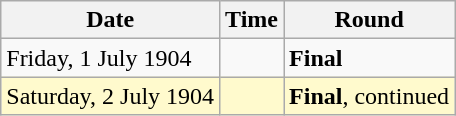<table class="wikitable">
<tr>
<th>Date</th>
<th>Time</th>
<th>Round</th>
</tr>
<tr>
<td>Friday, 1 July 1904</td>
<td></td>
<td><strong>Final</strong></td>
</tr>
<tr style=background:lemonchiffon>
<td>Saturday, 2 July 1904</td>
<td></td>
<td><strong>Final</strong>, continued</td>
</tr>
</table>
